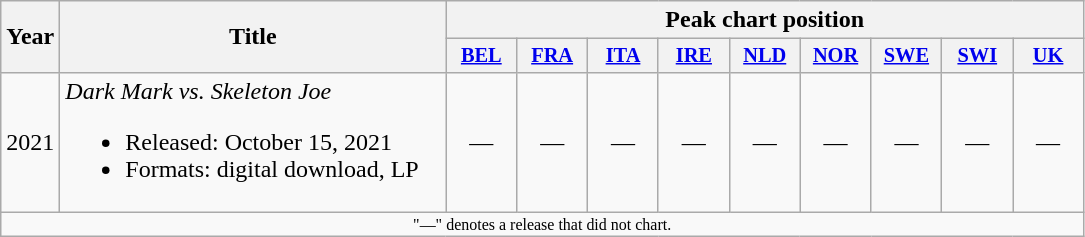<table class="wikitable">
<tr>
<th rowspan="2">Year</th>
<th rowspan="2" style="width:250px;">Title</th>
<th colspan="9">Peak chart position</th>
</tr>
<tr>
<th style="width:3em;font-size:85%"><a href='#'>BEL</a><br></th>
<th style="width:3em;font-size:85%"><a href='#'>FRA</a><br></th>
<th style="width:3em;font-size:85%"><a href='#'>ITA</a><br></th>
<th style="width:3em;font-size:85%"><a href='#'>IRE</a><br></th>
<th style="width:3em;font-size:85%"><a href='#'>NLD</a><br></th>
<th style="width:3em;font-size:85%"><a href='#'>NOR</a><br></th>
<th style="width:3em;font-size:85%"><a href='#'>SWE</a><br></th>
<th style="width:3em;font-size:85%"><a href='#'>SWI</a><br></th>
<th style="width:3em;font-size:85%"><a href='#'>UK</a><br></th>
</tr>
<tr>
<td>2021</td>
<td><em>Dark Mark vs. Skeleton Joe</em><br><ul><li>Released: October 15, 2021</li><li>Formats: digital download, LP</li></ul></td>
<td style="text-align:center;">—</td>
<td style="text-align:center;">—</td>
<td style="text-align:center;">—</td>
<td style="text-align:center;">—</td>
<td style="text-align:center;">—</td>
<td style="text-align:center;">—</td>
<td style="text-align:center;">—</td>
<td style="text-align:center;">—</td>
<td style="text-align:center;">—</td>
</tr>
<tr>
<td colspan="20" style="text-align:center; font-size:8pt;">"—" denotes a release that did not chart.</td>
</tr>
</table>
